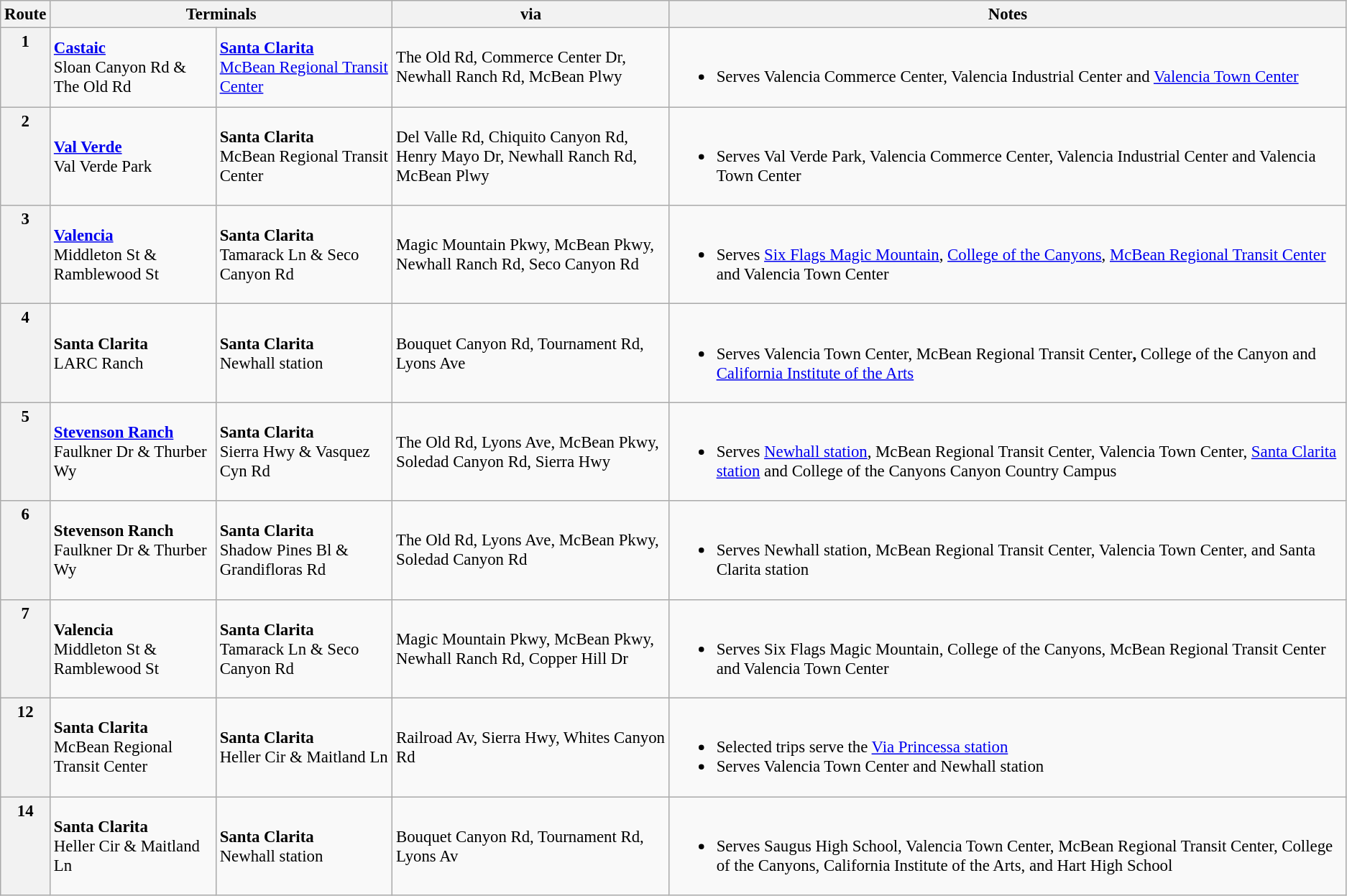<table class="wikitable sticky-header" style="font-size: 95%;">
<tr>
<th>Route</th>
<th colspan="2">Terminals</th>
<th width="250px">via</th>
<th>Notes</th>
</tr>
<tr>
<th style="vertical-align:top">1</th>
<td><strong><a href='#'>Castaic</a></strong><br>Sloan Canyon Rd & The Old Rd</td>
<td><strong><a href='#'>Santa Clarita</a></strong><br><a href='#'>McBean Regional Transit Center</a></td>
<td>The Old Rd, Commerce Center Dr, Newhall Ranch Rd, McBean Plwy</td>
<td><br><ul><li>Serves Valencia Commerce Center, Valencia Industrial Center and <a href='#'>Valencia Town Center</a></li></ul></td>
</tr>
<tr>
<th style="vertical-align:top">2</th>
<td><strong><a href='#'>Val Verde</a></strong><br>Val Verde Park</td>
<td><strong>Santa Clarita</strong><br>McBean Regional Transit Center</td>
<td>Del Valle Rd, Chiquito Canyon Rd, Henry Mayo Dr, Newhall Ranch Rd, McBean Plwy</td>
<td><br><ul><li>Serves Val Verde Park, Valencia Commerce Center, Valencia Industrial Center and Valencia Town Center</li></ul></td>
</tr>
<tr>
<th style="vertical-align:top">3</th>
<td><strong><a href='#'>Valencia</a></strong><br>Middleton St & Ramblewood St</td>
<td><strong>Santa Clarita</strong><br>Tamarack Ln & Seco Canyon Rd</td>
<td>Magic Mountain Pkwy, McBean Pkwy, Newhall Ranch Rd, Seco Canyon Rd</td>
<td><br><ul><li>Serves <a href='#'>Six Flags Magic Mountain</a>, <a href='#'>College of the Canyons</a>, <a href='#'>McBean Regional Transit Center</a> and Valencia Town Center</li></ul></td>
</tr>
<tr>
<th style="vertical-align:top">4</th>
<td><strong>Santa Clarita</strong><br>LARC Ranch</td>
<td><strong>Santa Clarita</strong><br>Newhall station</td>
<td>Bouquet Canyon Rd, Tournament Rd, Lyons Ave</td>
<td><br><ul><li>Serves Valencia Town Center, McBean Regional Transit Center<strong>,</strong> College of the Canyon and <a href='#'>California Institute of the Arts</a></li></ul></td>
</tr>
<tr>
<th style="vertical-align:top">5</th>
<td><strong><a href='#'>Stevenson Ranch</a></strong><br>Faulkner Dr & Thurber Wy</td>
<td><strong>Santa Clarita</strong><br>Sierra Hwy & Vasquez Cyn Rd</td>
<td>The Old Rd, Lyons Ave, McBean Pkwy, Soledad Canyon Rd, Sierra Hwy</td>
<td><br><ul><li>Serves <a href='#'>Newhall station</a>, McBean Regional Transit Center, Valencia Town Center, <a href='#'>Santa Clarita station</a> and College of the Canyons Canyon Country Campus</li></ul></td>
</tr>
<tr>
<th style="vertical-align:top">6</th>
<td><strong>Stevenson Ranch</strong><br>Faulkner Dr & Thurber Wy</td>
<td><strong>Santa Clarita</strong><br>Shadow Pines Bl & Grandifloras Rd</td>
<td>The Old Rd, Lyons Ave, McBean Pkwy, Soledad Canyon Rd</td>
<td><br><ul><li>Serves Newhall station, McBean Regional Transit Center, Valencia Town Center, and Santa Clarita station</li></ul></td>
</tr>
<tr>
<th style="vertical-align:top">7</th>
<td><strong>Valencia</strong><br>Middleton St & Ramblewood St</td>
<td><strong>Santa Clarita</strong><br>Tamarack Ln & Seco Canyon Rd</td>
<td>Magic Mountain Pkwy, McBean Pkwy, Newhall Ranch Rd, Copper Hill Dr</td>
<td><br><ul><li>Serves Six Flags Magic Mountain, College of the Canyons, McBean Regional Transit Center and Valencia Town Center</li></ul></td>
</tr>
<tr>
<th style="vertical-align:top">12</th>
<td><strong>Santa Clarita</strong><br>McBean Regional Transit Center</td>
<td><strong>Santa Clarita</strong><br>Heller Cir & Maitland Ln</td>
<td>Railroad Av, Sierra Hwy, Whites Canyon Rd</td>
<td><br><ul><li>Selected trips serve the <a href='#'>Via Princessa station</a></li><li>Serves Valencia Town Center and Newhall station</li></ul></td>
</tr>
<tr>
<th style="vertical-align:top">14</th>
<td><strong>Santa Clarita</strong><br>Heller Cir & Maitland Ln</td>
<td><strong>Santa Clarita</strong><br>Newhall station</td>
<td>Bouquet Canyon Rd, Tournament Rd, Lyons Av</td>
<td><br><ul><li>Serves Saugus High School, Valencia Town Center, McBean Regional Transit Center, College of the Canyons, California Institute of the Arts, and Hart High School</li></ul></td>
</tr>
</table>
